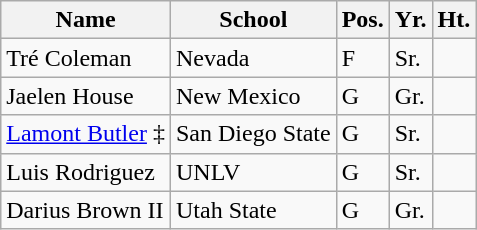<table class="wikitable">
<tr>
<th>Name</th>
<th>School</th>
<th>Pos.</th>
<th>Yr.</th>
<th>Ht.</th>
</tr>
<tr>
<td>Tré Coleman</td>
<td>Nevada</td>
<td>F</td>
<td>Sr.</td>
<td></td>
</tr>
<tr>
<td>Jaelen House</td>
<td>New Mexico</td>
<td>G</td>
<td>Gr.</td>
<td></td>
</tr>
<tr>
<td><a href='#'>Lamont Butler</a> ‡</td>
<td>San Diego State</td>
<td>G</td>
<td>Sr.</td>
<td></td>
</tr>
<tr>
<td>Luis Rodriguez</td>
<td>UNLV</td>
<td>G</td>
<td>Sr.</td>
<td></td>
</tr>
<tr>
<td>Darius Brown II</td>
<td>Utah State</td>
<td>G</td>
<td>Gr.</td>
<td></td>
</tr>
</table>
